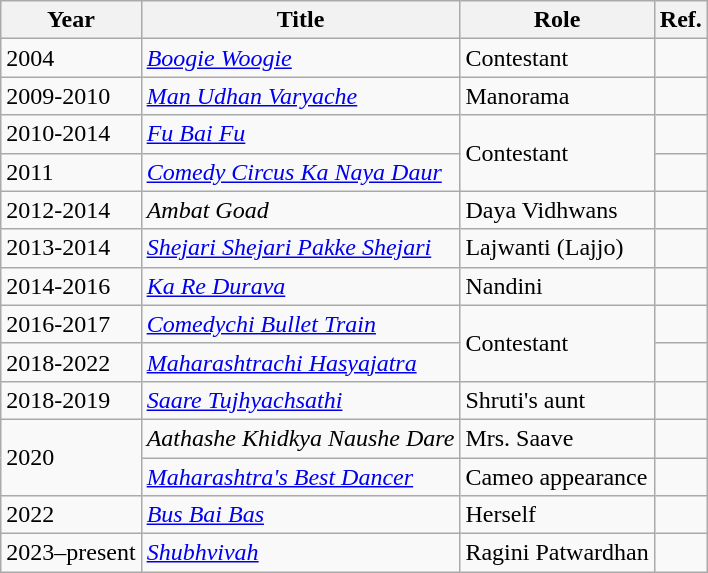<table class="wikitable">
<tr>
<th>Year</th>
<th>Title</th>
<th>Role</th>
<th>Ref.</th>
</tr>
<tr>
<td>2004</td>
<td><em><a href='#'>Boogie Woogie</a></em></td>
<td>Contestant</td>
<td></td>
</tr>
<tr>
<td>2009-2010</td>
<td><em><a href='#'>Man Udhan Varyache</a></em></td>
<td>Manorama</td>
<td></td>
</tr>
<tr>
<td>2010-2014</td>
<td><em><a href='#'>Fu Bai Fu</a></em></td>
<td rowspan="2">Contestant</td>
<td></td>
</tr>
<tr>
<td>2011</td>
<td><em><a href='#'>Comedy Circus Ka Naya Daur</a></em></td>
<td></td>
</tr>
<tr>
<td>2012-2014</td>
<td><em>Ambat Goad</em></td>
<td>Daya Vidhwans</td>
<td></td>
</tr>
<tr>
<td>2013-2014</td>
<td><em><a href='#'>Shejari Shejari Pakke Shejari</a></em></td>
<td>Lajwanti (Lajjo)</td>
<td></td>
</tr>
<tr>
<td>2014-2016</td>
<td><em><a href='#'>Ka Re Durava</a></em></td>
<td>Nandini</td>
<td></td>
</tr>
<tr>
<td>2016-2017</td>
<td><em><a href='#'>Comedychi Bullet Train</a></em></td>
<td rowspan="2">Contestant</td>
<td></td>
</tr>
<tr>
<td>2018-2022</td>
<td><em><a href='#'>Maharashtrachi Hasyajatra</a></em></td>
<td></td>
</tr>
<tr>
<td>2018-2019</td>
<td><em><a href='#'>Saare Tujhyachsathi</a></em></td>
<td>Shruti's aunt</td>
<td></td>
</tr>
<tr>
<td rowspan="2">2020</td>
<td><em>Aathashe Khidkya Naushe Dare</em></td>
<td>Mrs. Saave</td>
<td></td>
</tr>
<tr>
<td><em><a href='#'>Maharashtra's Best Dancer</a></em></td>
<td>Cameo appearance</td>
<td></td>
</tr>
<tr>
<td>2022</td>
<td><em><a href='#'>Bus Bai Bas</a></em></td>
<td>Herself</td>
<td></td>
</tr>
<tr>
<td>2023–present</td>
<td><em><a href='#'>Shubhvivah</a></em></td>
<td>Ragini Patwardhan</td>
<td></td>
</tr>
</table>
